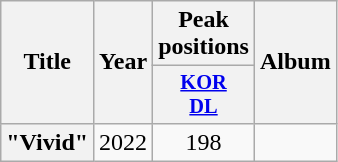<table class="wikitable plainrowheaders" style="text-align:center">
<tr>
<th scope="col" rowspan="2">Title</th>
<th scope="col" rowspan="2">Year</th>
<th scope="col" colspan="1">Peak positions</th>
<th scope="col" rowspan="2">Album</th>
</tr>
<tr>
<th scope="col" style="width:2.5em;font-size:85%"><a href='#'>KOR<br>DL</a><br></th>
</tr>
<tr>
<th scope="row">"Vivid"</th>
<td>2022</td>
<td>198</td>
<td></td>
</tr>
</table>
